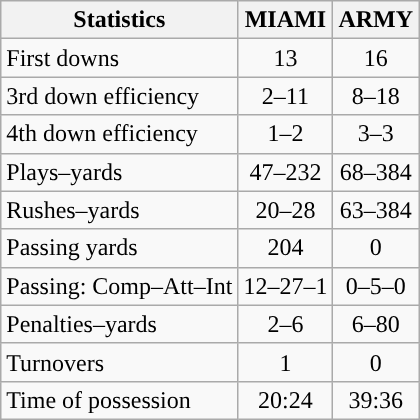<table class="wikitable">
<tr>
<th>Statistics</th>
<th>MIAMI</th>
<th>ARMY</th>
</tr>
<tr>
<td>First downs</td>
<td align=center>13</td>
<td align=center>16</td>
</tr>
<tr>
<td>3rd down efficiency</td>
<td align=center>2–11</td>
<td align=center>8–18</td>
</tr>
<tr>
<td>4th down efficiency</td>
<td align=center>1–2</td>
<td align=center>3–3</td>
</tr>
<tr>
<td>Plays–yards</td>
<td align=center>47–232</td>
<td align=center>68–384</td>
</tr>
<tr>
<td>Rushes–yards</td>
<td align=center>20–28</td>
<td align=center>63–384</td>
</tr>
<tr>
<td>Passing yards</td>
<td align=center>204</td>
<td align=center>0</td>
</tr>
<tr>
<td>Passing: Comp–Att–Int</td>
<td align=center>12–27–1</td>
<td align=center>0–5–0</td>
</tr>
<tr>
<td>Penalties–yards</td>
<td align=center>2–6</td>
<td align=center>6–80</td>
</tr>
<tr>
<td>Turnovers</td>
<td align=center>1</td>
<td align=center>0</td>
</tr>
<tr>
<td>Time of possession</td>
<td align=center>20:24</td>
<td align=center>39:36</td>
</tr>
</table>
